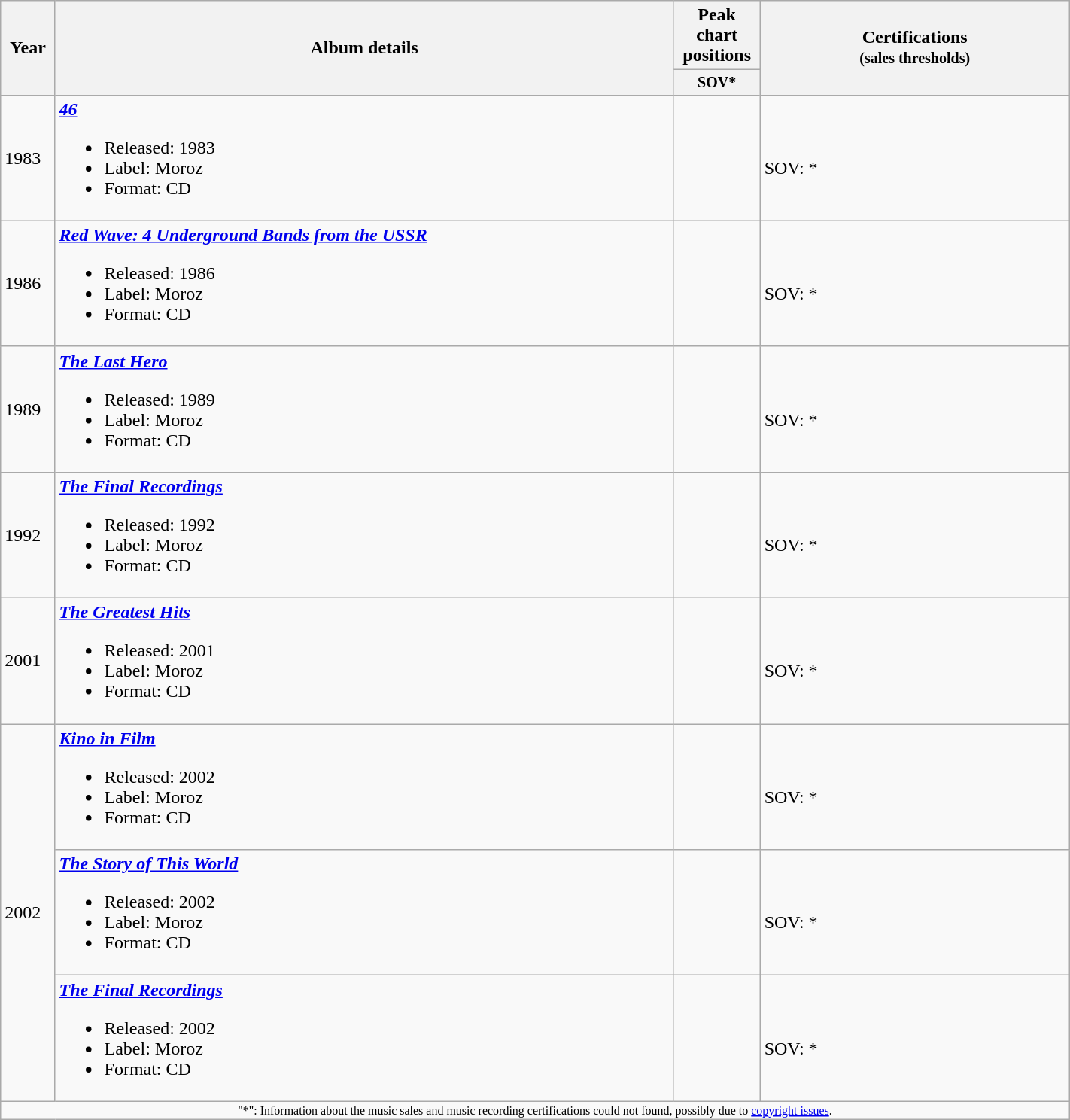<table class="wikitable" style="text-align:center;" width="75%">
<tr>
<th rowspan="2" width="1%">Year</th>
<th rowspan="2" width="30%">Album details</th>
<th colspan="1" width="1%">Peak chart positions</th>
<th rowspan="2" width="15%">Certifications<br><small>(sales thresholds)</small></th>
</tr>
<tr style="font-size:smaller;">
<th width="30">SOV*</th>
</tr>
<tr>
<td style="text-align:left;">1983</td>
<td style="text-align:left;"><strong><em><a href='#'>46</a></em></strong><br><ul><li>Released: 1983</li><li>Label: Moroz</li><li>Format: CD</li></ul></td>
<td></td>
<td style="text-align:left;"><br>SOV: *</td>
</tr>
<tr>
<td style="text-align:left;">1986</td>
<td style="text-align:left;"><strong><em><a href='#'>Red Wave: 4 Underground Bands from the USSR</a></em></strong><br><ul><li>Released: 1986</li><li>Label: Moroz</li><li>Format: CD</li></ul></td>
<td></td>
<td style="text-align:left;"><br>SOV: *</td>
</tr>
<tr>
<td style="text-align:left;">1989</td>
<td style="text-align:left;"><strong><em><a href='#'>The Last Hero</a></em></strong><br><ul><li>Released: 1989</li><li>Label: Moroz</li><li>Format: CD</li></ul></td>
<td></td>
<td style="text-align:left;"><br>SOV: *</td>
</tr>
<tr>
<td style="text-align:left;">1992</td>
<td style="text-align:left;"><strong><em><a href='#'>The Final Recordings</a></em></strong><br><ul><li>Released: 1992</li><li>Label: Moroz</li><li>Format: CD</li></ul></td>
<td></td>
<td style="text-align:left;"><br>SOV: *</td>
</tr>
<tr>
<td style="text-align:left;">2001</td>
<td style="text-align:left;"><strong><em><a href='#'>The Greatest Hits</a></em></strong><br><ul><li>Released: 2001</li><li>Label: Moroz</li><li>Format: CD</li></ul></td>
<td></td>
<td style="text-align:left;"><br>SOV: *</td>
</tr>
<tr>
<td style="text-align:left;" rowspan="3">2002</td>
<td style="text-align:left;"><strong><em><a href='#'>Kino in Film</a></em></strong><br><ul><li>Released: 2002</li><li>Label: Moroz</li><li>Format: CD</li></ul></td>
<td></td>
<td style="text-align:left;"><br>SOV: *</td>
</tr>
<tr>
<td style="text-align:left;"><strong><em><a href='#'>The Story of This World</a></em></strong><br><ul><li>Released: 2002</li><li>Label: Moroz</li><li>Format: CD</li></ul></td>
<td></td>
<td style="text-align:left;"><br>SOV: *</td>
</tr>
<tr>
<td style="text-align:left;"><strong><em><a href='#'>The Final Recordings</a></em></strong><br><ul><li>Released: 2002</li><li>Label: Moroz</li><li>Format: CD</li></ul></td>
<td></td>
<td style="text-align:left;"><br>SOV: *</td>
</tr>
<tr>
<td align="center" colspan="17" style="font-size: 8pt">"*": Information about the music sales and music recording certifications could not found, possibly due to <a href='#'>copyright issues</a>.</td>
</tr>
</table>
